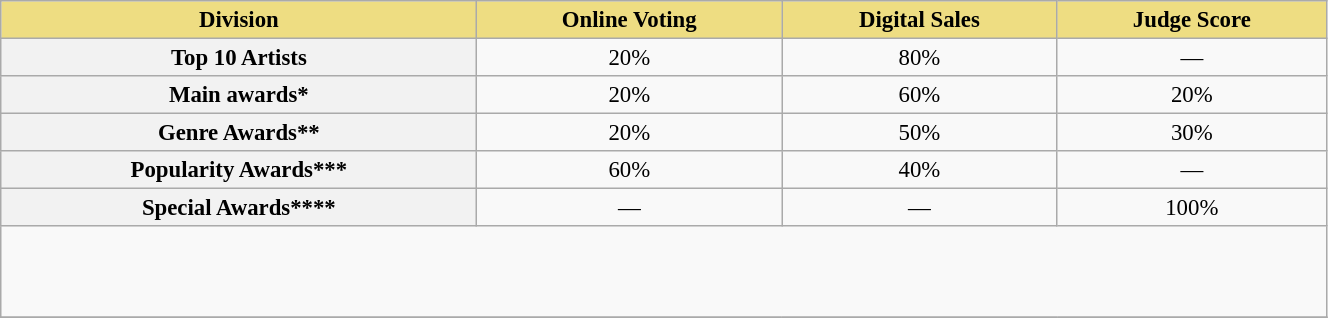<table class="wikitable" style="width:70%; text-align:center; font-size:95%">
<tr>
<th style="background:#EEDD82;" ! align="center">Division</th>
<th style="background:#EEDD82;" ! align="center">Online Voting</th>
<th style="background:#EEDD82;" ! align="center">Digital Sales</th>
<th style="background:#EEDD82;" ! align="center">Judge Score</th>
</tr>
<tr>
<th>Top 10 Artists</th>
<td>20%</td>
<td>80%</td>
<td>—</td>
</tr>
<tr>
<th>Main awards*</th>
<td>20%</td>
<td>60%</td>
<td>20%</td>
</tr>
<tr>
<th>Genre Awards**</th>
<td>20%</td>
<td>50%</td>
<td>30%</td>
</tr>
<tr>
<th>Popularity Awards***</th>
<td>60%</td>
<td>40%</td>
<td>—</td>
</tr>
<tr>
<th>Special Awards****</th>
<td>—</td>
<td>—</td>
<td>100%</td>
</tr>
<tr>
<td colspan="4" align="left"><br><br><br></td>
</tr>
<tr>
</tr>
</table>
